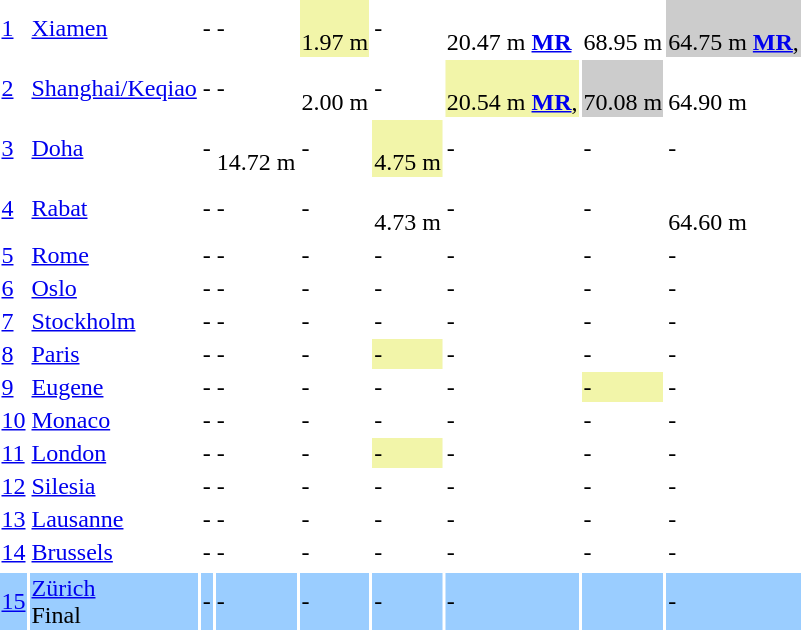<table>
<tr>
<td><a href='#'>1</a></td>
<td><a href='#'>Xiamen</a></td>
<td>-</td>
<td>-</td>
<td bgcolor=#F2F5A9><br> 1.97 m</td>
<td>-</td>
<td><br> 20.47 m <strong><a href='#'>MR</a></strong></td>
<td><br> 68.95 m</td>
<td bgcolor=#CCC><br> 64.75 m <strong><a href='#'>MR</a></strong>, </td>
</tr>
<tr>
<td><a href='#'>2</a></td>
<td><a href='#'>Shanghai/Keqiao</a></td>
<td>-</td>
<td>-</td>
<td><br> 2.00 m</td>
<td>-</td>
<td bgcolor=#F2F5A9><br> 20.54 m <strong><a href='#'>MR</a></strong>, </td>
<td bgcolor=#CCC><br> 70.08 m</td>
<td><br> 64.90 m </td>
</tr>
<tr>
<td><a href='#'>3</a></td>
<td><a href='#'>Doha</a></td>
<td>-</td>
<td><br> 14.72 m </td>
<td>-</td>
<td bgcolor=#F2F5A9><br> 4.75 m</td>
<td>-</td>
<td>-</td>
<td>-</td>
</tr>
<tr>
<td><a href='#'>4</a></td>
<td><a href='#'>Rabat</a></td>
<td>-</td>
<td>-</td>
<td>-</td>
<td><br> 4.73 m</td>
<td>-</td>
<td>-</td>
<td><br> 64.60 m</td>
</tr>
<tr>
<td><a href='#'>5</a></td>
<td><a href='#'>Rome</a></td>
<td>-</td>
<td>-</td>
<td>-</td>
<td>-</td>
<td>-</td>
<td>-</td>
<td>-</td>
</tr>
<tr>
<td><a href='#'>6</a></td>
<td><a href='#'>Oslo</a></td>
<td>-</td>
<td>-</td>
<td>-</td>
<td>-</td>
<td>-</td>
<td>-</td>
<td>-</td>
</tr>
<tr>
<td><a href='#'>7</a></td>
<td><a href='#'>Stockholm</a></td>
<td>-</td>
<td>-</td>
<td>-</td>
<td>-</td>
<td>-</td>
<td>-</td>
<td>-</td>
</tr>
<tr>
<td><a href='#'>8</a></td>
<td><a href='#'>Paris</a></td>
<td>-</td>
<td>-</td>
<td>-</td>
<td bgcolor=#F2F5A9>-</td>
<td>-</td>
<td>-</td>
<td>-</td>
</tr>
<tr>
<td><a href='#'>9</a></td>
<td><a href='#'>Eugene</a></td>
<td>-</td>
<td>-</td>
<td>-</td>
<td>-</td>
<td>-</td>
<td bgcolor=#F2F5A9>-</td>
<td>-</td>
</tr>
<tr>
<td><a href='#'>10</a></td>
<td><a href='#'>Monaco</a></td>
<td>-</td>
<td>-</td>
<td>-</td>
<td>-</td>
<td>-</td>
<td>-</td>
<td>-</td>
</tr>
<tr>
<td><a href='#'>11</a></td>
<td><a href='#'>London</a></td>
<td>-</td>
<td>-</td>
<td>-</td>
<td bgcolor=#F2F5A9>-</td>
<td>-</td>
<td>-</td>
<td>-</td>
</tr>
<tr>
<td><a href='#'>12</a></td>
<td><a href='#'>Silesia</a></td>
<td>-</td>
<td>-</td>
<td>-</td>
<td>-</td>
<td>-</td>
<td>-</td>
<td>-</td>
</tr>
<tr>
<td><a href='#'>13</a></td>
<td><a href='#'>Lausanne</a></td>
<td>-</td>
<td>-</td>
<td>-</td>
<td>-</td>
<td>-</td>
<td>-</td>
<td>-</td>
</tr>
<tr>
<td><a href='#'>14</a></td>
<td><a href='#'>Brussels</a></td>
<td>-</td>
<td>-</td>
<td>-</td>
<td>-</td>
<td>-</td>
<td>-</td>
<td>-</td>
</tr>
<tr>
</tr>
<tr bgcolor=#9acdff>
<td><a href='#'>15</a></td>
<td><a href='#'>Zürich</a><br>Final</td>
<td>-</td>
<td>-</td>
<td>-</td>
<td>-</td>
<td>-</td>
<td></td>
<td>-</td>
</tr>
<tr>
</tr>
</table>
